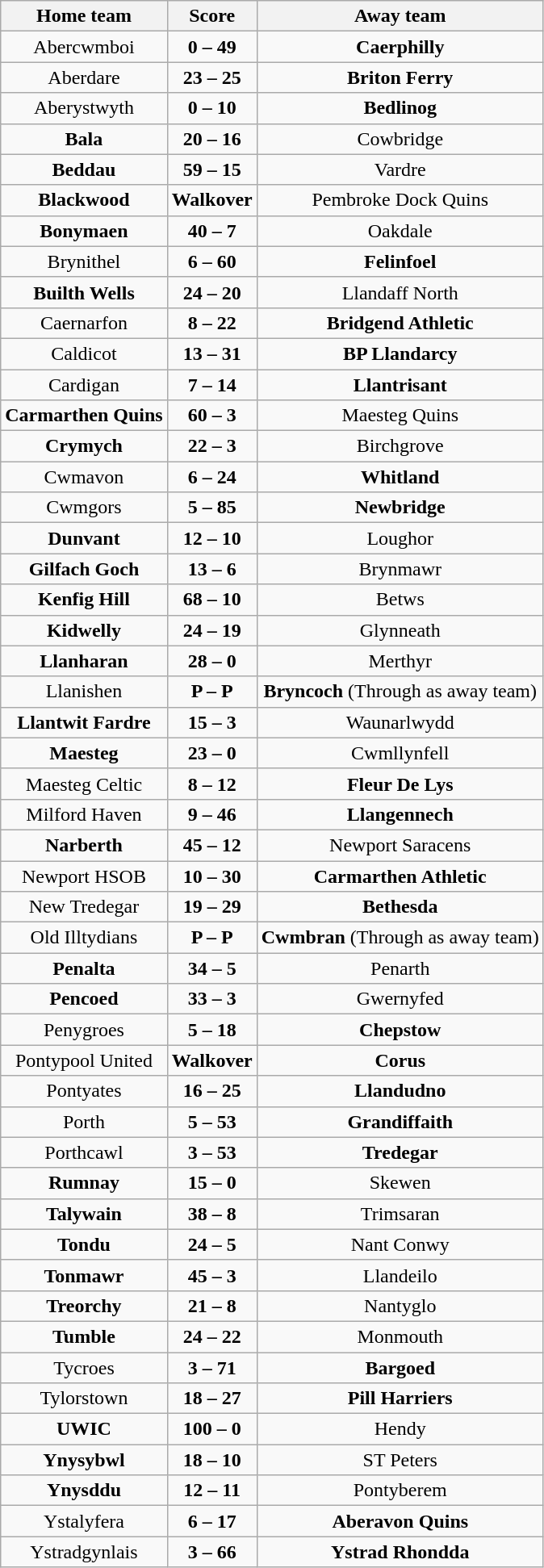<table class="wikitable" style="text-align: center">
<tr>
<th>Home team</th>
<th>Score</th>
<th>Away team</th>
</tr>
<tr>
<td>Abercwmboi</td>
<td><strong>0 – 49</strong></td>
<td><strong>Caerphilly</strong></td>
</tr>
<tr>
<td>Aberdare</td>
<td><strong>23 – 25</strong></td>
<td><strong>Briton Ferry</strong></td>
</tr>
<tr>
<td>Aberystwyth</td>
<td><strong>0 – 10</strong></td>
<td><strong>Bedlinog</strong></td>
</tr>
<tr>
<td><strong>Bala</strong></td>
<td><strong>20 – 16</strong></td>
<td>Cowbridge</td>
</tr>
<tr>
<td><strong>Beddau</strong></td>
<td><strong>59 – 15</strong></td>
<td>Vardre</td>
</tr>
<tr>
<td><strong>Blackwood</strong></td>
<td><strong>Walkover</strong></td>
<td>Pembroke Dock Quins</td>
</tr>
<tr>
<td><strong>Bonymaen</strong></td>
<td><strong>40 – 7</strong></td>
<td>Oakdale</td>
</tr>
<tr>
<td>Brynithel</td>
<td><strong>6 – 60</strong></td>
<td><strong>Felinfoel</strong></td>
</tr>
<tr>
<td><strong>Builth Wells</strong></td>
<td><strong>24 – 20</strong></td>
<td>Llandaff North</td>
</tr>
<tr>
<td>Caernarfon</td>
<td><strong>8 – 22</strong></td>
<td><strong>Bridgend Athletic</strong></td>
</tr>
<tr>
<td>Caldicot</td>
<td><strong>13 – 31</strong></td>
<td><strong>BP Llandarcy</strong></td>
</tr>
<tr>
<td>Cardigan</td>
<td><strong>7 – 14</strong></td>
<td><strong>Llantrisant</strong></td>
</tr>
<tr>
<td><strong>Carmarthen Quins</strong></td>
<td><strong>60 – 3</strong></td>
<td>Maesteg Quins</td>
</tr>
<tr>
<td><strong>Crymych</strong></td>
<td><strong>22 – 3</strong></td>
<td>Birchgrove</td>
</tr>
<tr>
<td>Cwmavon</td>
<td><strong>6 – 24</strong></td>
<td><strong>Whitland</strong></td>
</tr>
<tr>
<td>Cwmgors</td>
<td><strong>5 – 85</strong></td>
<td><strong>Newbridge</strong></td>
</tr>
<tr>
<td><strong>Dunvant</strong></td>
<td><strong>12 – 10</strong></td>
<td>Loughor</td>
</tr>
<tr>
<td><strong>Gilfach Goch</strong></td>
<td><strong>13 – 6</strong></td>
<td>Brynmawr</td>
</tr>
<tr>
<td><strong>Kenfig Hill</strong></td>
<td><strong>68 – 10</strong></td>
<td>Betws</td>
</tr>
<tr>
<td><strong>Kidwelly</strong></td>
<td><strong>24 – 19</strong></td>
<td>Glynneath</td>
</tr>
<tr>
<td><strong>Llanharan</strong></td>
<td><strong>28 – 0</strong></td>
<td>Merthyr</td>
</tr>
<tr>
<td>Llanishen</td>
<td><strong>P – P</strong></td>
<td><strong>Bryncoch</strong> (Through as away team)</td>
</tr>
<tr>
<td><strong>Llantwit Fardre</strong></td>
<td><strong>15 – 3</strong></td>
<td>Waunarlwydd</td>
</tr>
<tr>
<td><strong>Maesteg</strong></td>
<td><strong>23 – 0</strong></td>
<td>Cwmllynfell</td>
</tr>
<tr>
<td>Maesteg Celtic</td>
<td><strong>8 – 12</strong></td>
<td><strong>Fleur De Lys</strong></td>
</tr>
<tr>
<td>Milford Haven</td>
<td><strong>9 – 46</strong></td>
<td><strong>Llangennech</strong></td>
</tr>
<tr>
<td><strong>Narberth</strong></td>
<td><strong>45 – 12</strong></td>
<td>Newport Saracens</td>
</tr>
<tr>
<td>Newport HSOB</td>
<td><strong>10 – 30</strong></td>
<td><strong>Carmarthen Athletic</strong></td>
</tr>
<tr>
<td>New Tredegar</td>
<td><strong>19 – 29</strong></td>
<td><strong>Bethesda</strong></td>
</tr>
<tr>
<td>Old Illtydians</td>
<td><strong>P – P</strong></td>
<td><strong>Cwmbran</strong> (Through as away team)</td>
</tr>
<tr>
<td><strong>Penalta</strong></td>
<td><strong>34 – 5</strong></td>
<td>Penarth</td>
</tr>
<tr>
<td><strong>Pencoed</strong></td>
<td><strong>33 – 3</strong></td>
<td>Gwernyfed</td>
</tr>
<tr>
<td>Penygroes</td>
<td><strong>5 – 18</strong></td>
<td><strong>Chepstow</strong></td>
</tr>
<tr>
<td>Pontypool United</td>
<td><strong>Walkover</strong></td>
<td><strong>Corus</strong></td>
</tr>
<tr>
<td>Pontyates</td>
<td><strong>16 – 25</strong></td>
<td><strong>Llandudno</strong></td>
</tr>
<tr>
<td>Porth</td>
<td><strong>5 – 53</strong></td>
<td><strong>Grandiffaith</strong></td>
</tr>
<tr>
<td>Porthcawl</td>
<td><strong>3 – 53</strong></td>
<td><strong>Tredegar</strong></td>
</tr>
<tr>
<td><strong>Rumnay</strong></td>
<td><strong>15 – 0</strong></td>
<td>Skewen</td>
</tr>
<tr>
<td><strong>Talywain</strong></td>
<td><strong>38 – 8</strong></td>
<td>Trimsaran</td>
</tr>
<tr>
<td><strong>Tondu</strong></td>
<td><strong>24 – 5</strong></td>
<td>Nant Conwy</td>
</tr>
<tr>
<td><strong>Tonmawr</strong></td>
<td><strong>45 – 3</strong></td>
<td>Llandeilo</td>
</tr>
<tr>
<td><strong>Treorchy</strong></td>
<td><strong>21 – 8</strong></td>
<td>Nantyglo</td>
</tr>
<tr>
<td><strong>Tumble</strong></td>
<td><strong>24 – 22</strong></td>
<td>Monmouth</td>
</tr>
<tr>
<td>Tycroes</td>
<td><strong>3 – 71</strong></td>
<td><strong>Bargoed</strong></td>
</tr>
<tr>
<td>Tylorstown</td>
<td><strong>18 – 27</strong></td>
<td><strong>Pill Harriers</strong></td>
</tr>
<tr>
<td><strong>UWIC</strong></td>
<td><strong>100 – 0</strong></td>
<td>Hendy</td>
</tr>
<tr>
<td><strong>Ynysybwl</strong></td>
<td><strong>18 – 10</strong></td>
<td>ST Peters</td>
</tr>
<tr>
<td><strong>Ynysddu</strong></td>
<td><strong>12 – 11</strong></td>
<td>Pontyberem</td>
</tr>
<tr>
<td>Ystalyfera</td>
<td><strong>6 – 17</strong></td>
<td><strong>Aberavon Quins</strong></td>
</tr>
<tr>
<td>Ystradgynlais</td>
<td><strong>3 – 66</strong></td>
<td><strong>Ystrad Rhondda</strong></td>
</tr>
</table>
